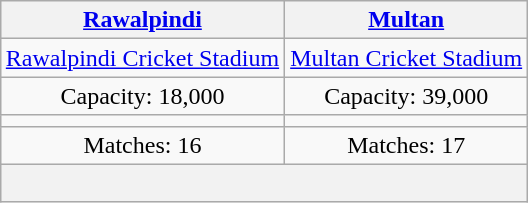<table class="wikitable" style="text-align:center;margin:1em auto;">
<tr>
<th><a href='#'>Rawalpindi</a></th>
<th><a href='#'>Multan</a></th>
</tr>
<tr>
<td><a href='#'>Rawalpindi Cricket Stadium</a></td>
<td><a href='#'>Multan Cricket Stadium</a></td>
</tr>
<tr>
<td>Capacity: 18,000</td>
<td>Capacity: 39,000</td>
</tr>
<tr>
<td></td>
<td></td>
</tr>
<tr>
<td>Matches: 16</td>
<td>Matches: 17</td>
</tr>
<tr>
<th colspan="4"><br></th>
</tr>
</table>
